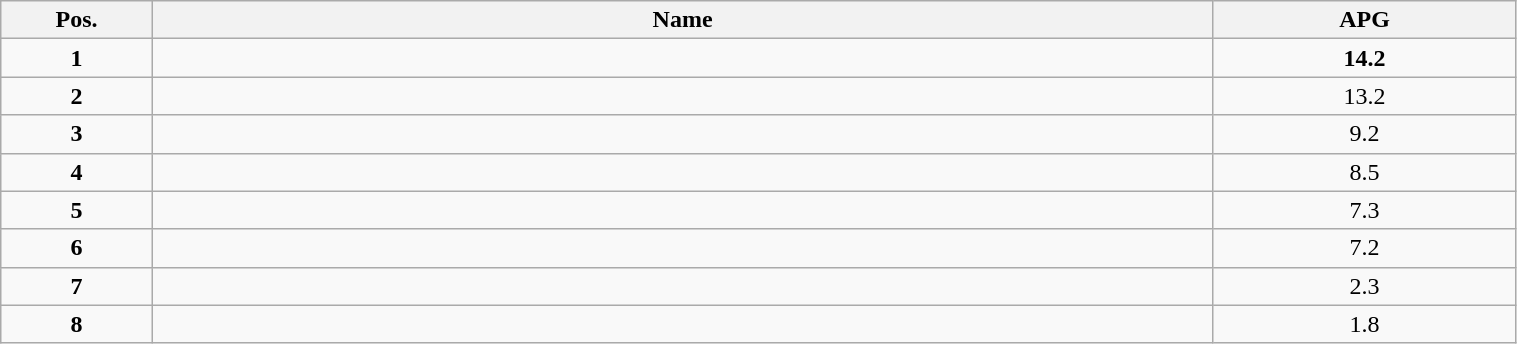<table class="wikitable" style="width:80%;">
<tr>
<th style="width:10%;">Pos.</th>
<th style="width:70%;">Name</th>
<th style="width:20%;">APG</th>
</tr>
<tr>
<td align=center><strong>1</strong></td>
<td><strong></strong></td>
<td align=center><strong>14.2</strong></td>
</tr>
<tr>
<td align=center><strong>2</strong></td>
<td></td>
<td align=center>13.2</td>
</tr>
<tr>
<td align=center><strong>3</strong></td>
<td></td>
<td align=center>9.2</td>
</tr>
<tr>
<td align=center><strong>4</strong></td>
<td></td>
<td align=center>8.5</td>
</tr>
<tr>
<td align=center><strong>5</strong></td>
<td></td>
<td align=center>7.3</td>
</tr>
<tr>
<td align=center><strong>6</strong></td>
<td></td>
<td align=center>7.2</td>
</tr>
<tr>
<td align=center><strong>7</strong></td>
<td></td>
<td align=center>2.3</td>
</tr>
<tr>
<td align=center><strong>8</strong></td>
<td></td>
<td align=center>1.8</td>
</tr>
</table>
